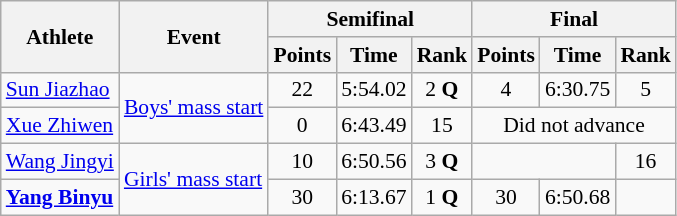<table class="wikitable" style="font-size:90%">
<tr>
<th rowspan=2>Athlete</th>
<th rowspan=2>Event</th>
<th colspan=3>Semifinal</th>
<th colspan=3>Final</th>
</tr>
<tr>
<th>Points</th>
<th>Time</th>
<th>Rank</th>
<th>Points</th>
<th>Time</th>
<th>Rank</th>
</tr>
<tr align=center>
<td align=left><a href='#'>Sun Jiazhao</a></td>
<td align=left rowspan=2><a href='#'>Boys' mass start</a></td>
<td>22</td>
<td>5:54.02</td>
<td>2 <strong>Q</strong></td>
<td>4</td>
<td>6:30.75</td>
<td>5</td>
</tr>
<tr align=center>
<td align=left><a href='#'>Xue Zhiwen</a></td>
<td>0</td>
<td>6:43.49</td>
<td>15</td>
<td colspan=3>Did not advance</td>
</tr>
<tr align=center>
<td align=left><a href='#'>Wang Jingyi</a></td>
<td align=left rowspan=2><a href='#'>Girls' mass start</a></td>
<td>10</td>
<td>6:50.56</td>
<td>3 <strong>Q</strong></td>
<td colspan=2></td>
<td>16</td>
</tr>
<tr align=center>
<td align=left><strong><a href='#'>Yang Binyu</a></strong></td>
<td>30</td>
<td>6:13.67</td>
<td>1 <strong>Q</strong></td>
<td>30</td>
<td>6:50.68</td>
<td></td>
</tr>
</table>
